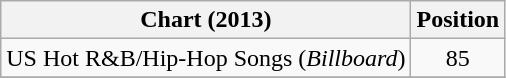<table class="wikitable">
<tr>
<th scope="col">Chart (2013)</th>
<th scope="col">Position</th>
</tr>
<tr>
<td>US Hot R&B/Hip-Hop Songs (<em>Billboard</em>)</td>
<td style="text-align:center;">85</td>
</tr>
<tr>
</tr>
</table>
